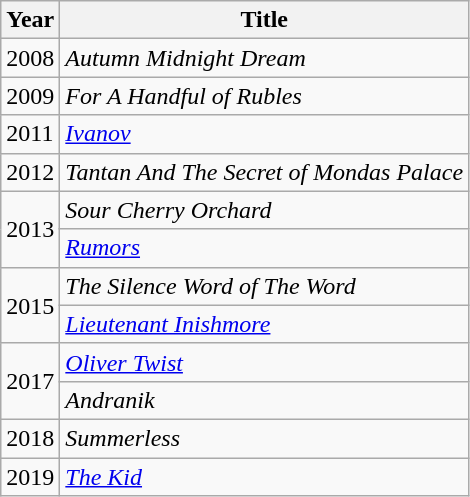<table class="wikitable sortable">
<tr>
<th>Year</th>
<th>Title</th>
</tr>
<tr>
<td>2008</td>
<td><em>Autumn Midnight Dream</em></td>
</tr>
<tr>
<td>2009</td>
<td><em>For A Handful of Rubles</em></td>
</tr>
<tr>
<td>2011</td>
<td><a href='#'><em>Ivanov</em></a></td>
</tr>
<tr>
<td>2012</td>
<td><em>Tantan And The Secret of Mondas Palace</em></td>
</tr>
<tr>
<td rowspan="2">2013</td>
<td><em>Sour Cherry Orchard</em></td>
</tr>
<tr>
<td><a href='#'><em>Rumors</em></a></td>
</tr>
<tr>
<td rowspan="2">2015</td>
<td><em>The Silence Word of The Word</em></td>
</tr>
<tr>
<td><em><a href='#'>Lieutenant Inishmore</a></em></td>
</tr>
<tr>
<td rowspan="2">2017</td>
<td><em><a href='#'>Oliver Twist</a></em></td>
</tr>
<tr>
<td><em>Andranik</em></td>
</tr>
<tr>
<td>2018</td>
<td><em>Summerless</em></td>
</tr>
<tr>
<td>2019</td>
<td><em><a href='#'>The Kid</a></em></td>
</tr>
</table>
